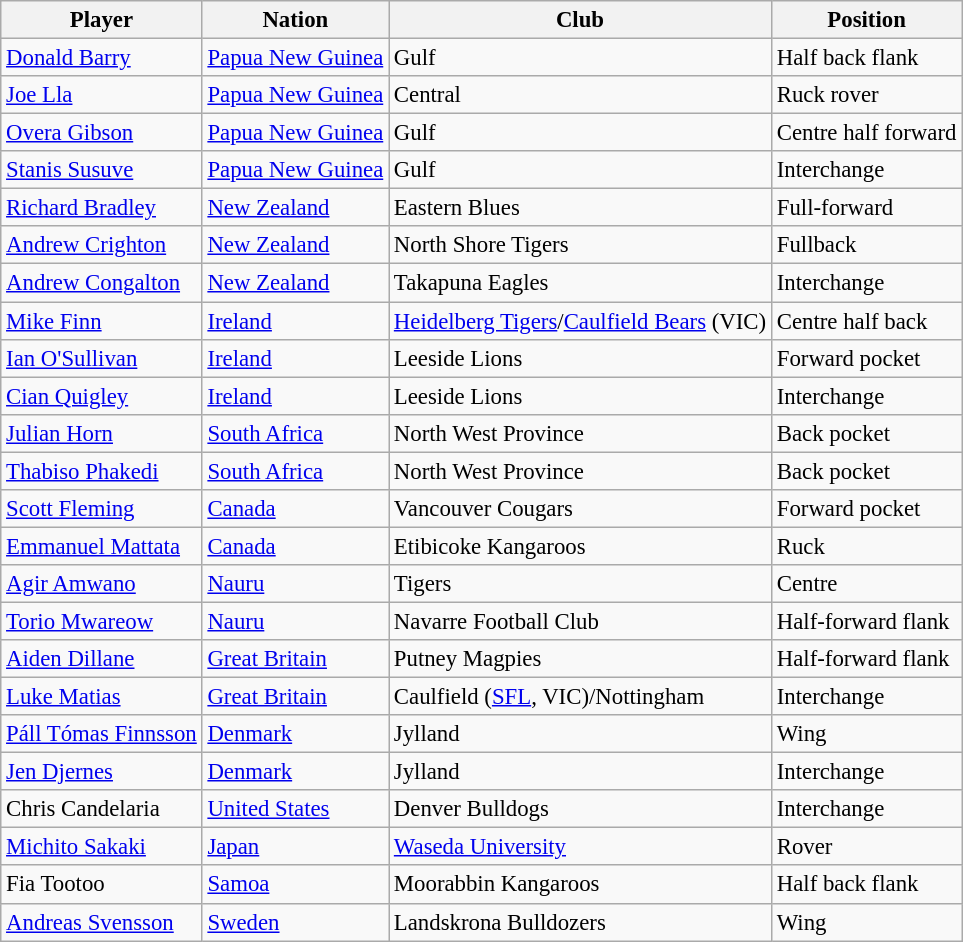<table class="wikitable" style="font-size: 95%;">
<tr>
<th>Player</th>
<th>Nation</th>
<th>Club</th>
<th>Position</th>
</tr>
<tr>
<td><a href='#'>Donald Barry</a></td>
<td> <a href='#'>Papua New Guinea</a></td>
<td>Gulf</td>
<td>Half back flank</td>
</tr>
<tr>
<td><a href='#'>Joe Lla</a></td>
<td> <a href='#'>Papua New Guinea</a></td>
<td>Central</td>
<td>Ruck rover</td>
</tr>
<tr>
<td><a href='#'>Overa Gibson</a></td>
<td> <a href='#'>Papua New Guinea</a></td>
<td>Gulf</td>
<td>Centre half forward</td>
</tr>
<tr>
<td><a href='#'>Stanis Susuve</a></td>
<td> <a href='#'>Papua New Guinea</a></td>
<td>Gulf</td>
<td>Interchange</td>
</tr>
<tr>
<td><a href='#'>Richard Bradley</a></td>
<td> <a href='#'>New Zealand</a></td>
<td>Eastern Blues</td>
<td>Full-forward</td>
</tr>
<tr>
<td><a href='#'>Andrew Crighton</a></td>
<td> <a href='#'>New Zealand</a></td>
<td>North Shore Tigers</td>
<td>Fullback</td>
</tr>
<tr>
<td><a href='#'>Andrew Congalton</a></td>
<td> <a href='#'>New Zealand</a></td>
<td>Takapuna Eagles</td>
<td>Interchange</td>
</tr>
<tr>
<td><a href='#'>Mike Finn</a></td>
<td> <a href='#'>Ireland</a></td>
<td><a href='#'>Heidelberg Tigers</a>/<a href='#'>Caulfield Bears</a> (VIC)</td>
<td>Centre half back</td>
</tr>
<tr>
<td><a href='#'>Ian O'Sullivan</a></td>
<td> <a href='#'>Ireland</a></td>
<td>Leeside Lions</td>
<td>Forward pocket</td>
</tr>
<tr>
<td><a href='#'>Cian Quigley</a></td>
<td> <a href='#'>Ireland</a></td>
<td>Leeside Lions</td>
<td>Interchange</td>
</tr>
<tr>
<td><a href='#'>Julian Horn</a></td>
<td> <a href='#'>South Africa</a></td>
<td>North West Province</td>
<td>Back pocket</td>
</tr>
<tr>
<td><a href='#'>Thabiso Phakedi</a></td>
<td> <a href='#'>South Africa</a></td>
<td>North West Province</td>
<td>Back pocket</td>
</tr>
<tr>
<td><a href='#'>Scott Fleming</a></td>
<td> <a href='#'>Canada</a></td>
<td>Vancouver Cougars</td>
<td>Forward pocket</td>
</tr>
<tr>
<td><a href='#'>Emmanuel Mattata</a></td>
<td> <a href='#'>Canada</a></td>
<td>Etibicoke Kangaroos</td>
<td>Ruck</td>
</tr>
<tr>
<td><a href='#'>Agir Amwano</a></td>
<td> <a href='#'>Nauru</a></td>
<td>Tigers</td>
<td>Centre</td>
</tr>
<tr>
<td><a href='#'>Torio Mwareow</a></td>
<td> <a href='#'>Nauru</a></td>
<td>Navarre Football Club</td>
<td>Half-forward flank</td>
</tr>
<tr>
<td><a href='#'>Aiden Dillane</a></td>
<td> <a href='#'>Great Britain</a></td>
<td>Putney Magpies</td>
<td>Half-forward flank</td>
</tr>
<tr>
<td><a href='#'>Luke Matias</a></td>
<td> <a href='#'>Great Britain</a></td>
<td>Caulfield (<a href='#'>SFL</a>, VIC)/Nottingham</td>
<td>Interchange</td>
</tr>
<tr>
<td><a href='#'>Páll Tómas Finnsson</a></td>
<td> <a href='#'>Denmark</a></td>
<td>Jylland</td>
<td>Wing</td>
</tr>
<tr>
<td><a href='#'>Jen Djernes</a></td>
<td> <a href='#'>Denmark</a></td>
<td>Jylland</td>
<td>Interchange</td>
</tr>
<tr>
<td>Chris Candelaria</td>
<td> <a href='#'>United States</a></td>
<td>Denver Bulldogs</td>
<td>Interchange</td>
</tr>
<tr>
<td><a href='#'>Michito Sakaki</a></td>
<td> <a href='#'>Japan</a></td>
<td><a href='#'>Waseda University</a></td>
<td>Rover</td>
</tr>
<tr>
<td>Fia Tootoo</td>
<td> <a href='#'>Samoa</a></td>
<td>Moorabbin Kangaroos</td>
<td>Half back flank</td>
</tr>
<tr>
<td><a href='#'>Andreas Svensson</a></td>
<td> <a href='#'>Sweden</a></td>
<td>Landskrona Bulldozers</td>
<td>Wing</td>
</tr>
</table>
